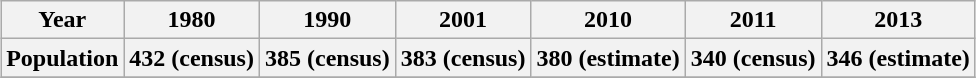<table class="wikitable" style="margin:1em auto;">
<tr>
<th>Year</th>
<th>1980</th>
<th>1990</th>
<th>2001</th>
<th>2010</th>
<th>2011</th>
<th>2013</th>
</tr>
<tr>
<th>Population</th>
<th>432 (census)</th>
<th>385 (census)</th>
<th>383 (census)</th>
<th>380 (estimate)</th>
<th>340 (census)</th>
<th>346 (estimate)</th>
</tr>
<tr>
</tr>
</table>
